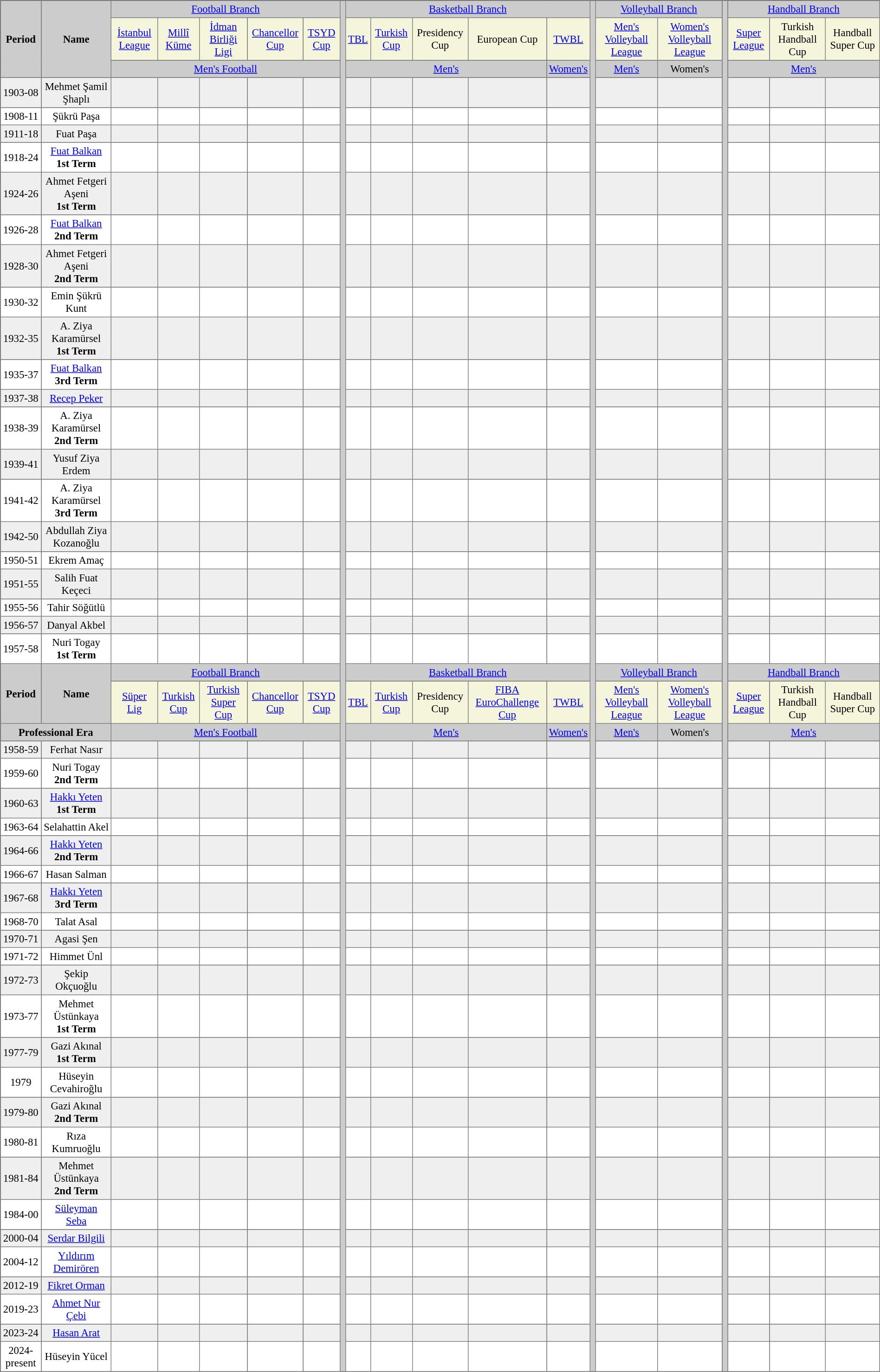<table bgcolor="Black" cellpadding="3" cellspacing="0" border="1" style="font-size: 95%; border: gray solid 1px; border-collapse: collapse; text-align: center;">
<tr bgcolor="#CCCCCC">
<td rowspan="3"><strong>Period</strong></td>
<td rowspan="3"><strong>Name</strong></td>
<td colspan="5"><a href='#'>Football Branch</a></td>
<th rowspan="130" width="1"></th>
<td colspan="5"><a href='#'>Basketball Branch</a></td>
<th rowspan="130" width="1"></th>
<td colspan="2"><a href='#'>Volleyball Branch</a></td>
<th rowspan="130" width="1"></th>
<td colspan="3"><a href='#'>Handball Branch</a></td>
</tr>
<tr style="background:beige">
<td><a href='#'>İstanbul League</a></td>
<td><a href='#'>Millî Küme</a></td>
<td><a href='#'>İdman Birliği Ligi</a></td>
<td><a href='#'>Chancellor Cup</a></td>
<td><a href='#'>TSYD Cup</a></td>
<td><a href='#'>TBL</a></td>
<td><a href='#'>Turkish Cup</a></td>
<td>Presidency Cup</td>
<td>European Cup</td>
<td><a href='#'>TWBL</a></td>
<td><a href='#'>Men's Volleyball League</a></td>
<td><a href='#'>Women's Volleyball League</a></td>
<td><a href='#'>Super League</a></td>
<td>Turkish Handball Cup</td>
<td>Handball Super Cup</td>
</tr>
<tr bgcolor="#CCCCCC">
<td colspan="5"><a href='#'>Men's Football</a></td>
<td colspan="4"><a href='#'>Men's</a></td>
<td><a href='#'>Women's</a></td>
<td><a href='#'>Men's</a></td>
<td>Women's</td>
<td colspan="3"><a href='#'>Men's</a></td>
</tr>
<tr>
</tr>
<tr bgcolor="#EFEFEF">
<td>1903-08</td>
<td>Mehmet Şamil Şhaplı</td>
<td></td>
<td></td>
<td></td>
<td></td>
<td></td>
<td></td>
<td></td>
<td></td>
<td></td>
<td></td>
<td></td>
<td></td>
<td></td>
<td></td>
<td></td>
</tr>
<tr bgcolor="#FFFFFF">
<td>1908-11</td>
<td>Şükrü Paşa</td>
<td></td>
<td></td>
<td></td>
<td></td>
<td></td>
<td></td>
<td></td>
<td></td>
<td></td>
<td></td>
<td></td>
<td></td>
<td></td>
<td></td>
<td></td>
</tr>
<tr bgcolor="#EFEFEF">
<td>1911-18</td>
<td>Fuat Paşa</td>
<td></td>
<td></td>
<td></td>
<td></td>
<td></td>
<td></td>
<td></td>
<td></td>
<td></td>
<td></td>
<td></td>
<td></td>
<td></td>
<td></td>
<td></td>
</tr>
<tr bgcolor="#FFFFFF">
<td>1918-24</td>
<td><a href='#'>Fuat Balkan</a>  <br> <strong>1st Term</strong></td>
<td>  </td>
<td></td>
<td></td>
<td></td>
<td></td>
<td></td>
<td></td>
<td></td>
<td></td>
<td></td>
<td>   </td>
<td></td>
<td></td>
<td></td>
<td></td>
</tr>
<tr bgcolor="#EFEFEF">
<td>1924-26</td>
<td>Ahmet Fetgeri Aşeni  <br> <strong>1st Term</strong></td>
<td></td>
<td></td>
<td></td>
<td></td>
<td></td>
<td></td>
<td></td>
<td></td>
<td></td>
<td></td>
<td></td>
<td></td>
<td></td>
<td></td>
<td></td>
</tr>
<tr bgcolor="#FFFFFF">
<td>1926-28</td>
<td><a href='#'>Fuat Balkan</a>  <br> <strong>2nd Term</strong></td>
<td></td>
<td></td>
<td></td>
<td></td>
<td></td>
<td></td>
<td></td>
<td></td>
<td></td>
<td></td>
<td></td>
<td></td>
<td></td>
<td></td>
<td></td>
</tr>
<tr bgcolor="#EFEFEF">
<td>1928-30</td>
<td>Ahmet Fetgeri Aşeni <br> <strong>2nd Term</strong></td>
<td></td>
<td></td>
<td></td>
<td></td>
<td></td>
<td></td>
<td></td>
<td></td>
<td></td>
<td></td>
<td></td>
<td></td>
<td></td>
<td></td>
<td></td>
</tr>
<tr bgcolor="#FFFFFF">
<td>1930-32</td>
<td>Emin Şükrü Kunt</td>
<td></td>
<td></td>
<td></td>
<td></td>
<td></td>
<td></td>
<td></td>
<td></td>
<td></td>
<td></td>
<td></td>
<td></td>
<td></td>
<td></td>
<td></td>
</tr>
<tr bgcolor="#EFEFEF">
<td>1932-35</td>
<td>A. Ziya Karamürsel <br> <strong>1st Term</strong></td>
<td></td>
<td></td>
<td></td>
<td></td>
<td></td>
<td></td>
<td></td>
<td></td>
<td></td>
<td></td>
<td></td>
<td></td>
<td></td>
<td></td>
<td></td>
</tr>
<tr bgcolor="#FFFFFF">
<td>1935-37</td>
<td><a href='#'>Fuat Balkan</a> <br> <strong>3rd Term</strong></td>
<td></td>
<td></td>
<td></td>
<td></td>
<td></td>
<td></td>
<td></td>
<td></td>
<td></td>
<td></td>
<td></td>
<td></td>
<td></td>
<td></td>
<td></td>
</tr>
<tr bgcolor="#EFEFEF">
<td>1937-38</td>
<td><a href='#'>Recep Peker</a></td>
<td></td>
<td></td>
<td></td>
<td></td>
<td></td>
<td></td>
<td></td>
<td></td>
<td></td>
<td></td>
<td></td>
<td></td>
<td></td>
<td></td>
<td></td>
</tr>
<tr bgcolor="#FFFFFF">
<td>1938-39</td>
<td>A. Ziya Karamürsel  <br> <strong>2nd Term</strong></td>
<td></td>
<td></td>
<td></td>
<td></td>
<td></td>
<td></td>
<td></td>
<td></td>
<td></td>
<td></td>
<td></td>
<td></td>
<td></td>
<td></td>
<td></td>
</tr>
<tr bgcolor="#EFEFEF">
<td>1939-41</td>
<td>Yusuf Ziya Erdem</td>
<td> </td>
<td></td>
<td></td>
<td></td>
<td></td>
<td></td>
<td></td>
<td></td>
<td></td>
<td></td>
<td></td>
<td></td>
<td></td>
<td></td>
<td></td>
</tr>
<tr bgcolor="#FFFFFF">
<td>1941-42</td>
<td>A. Ziya Karamürsel  <br> <strong>3rd Term</strong></td>
<td></td>
<td></td>
<td></td>
<td></td>
<td></td>
<td></td>
<td></td>
<td></td>
<td></td>
<td></td>
<td></td>
<td></td>
<td></td>
<td></td>
<td></td>
</tr>
<tr bgcolor="#EFEFEF">
<td>1942-50</td>
<td>Abdullah Ziya Kozanoğlu</td>
<td>  </td>
<td> </td>
<td></td>
<td> </td>
<td></td>
<td></td>
<td></td>
<td></td>
<td></td>
<td></td>
<td></td>
<td></td>
<td></td>
<td></td>
<td></td>
</tr>
<tr bgcolor="#FFFFFF">
<td>1950-51</td>
<td>Ekrem Amaç</td>
<td></td>
<td></td>
<td></td>
<td></td>
<td></td>
<td></td>
<td></td>
<td></td>
<td></td>
<td></td>
<td></td>
<td></td>
<td></td>
<td></td>
<td></td>
</tr>
<tr bgcolor="#EFEFEF">
<td>1951-55</td>
<td>Salih Fuat Keçeci</td>
<td> </td>
<td></td>
<td></td>
<td></td>
<td></td>
<td></td>
<td></td>
<td></td>
<td></td>
<td></td>
<td></td>
<td></td>
<td></td>
<td></td>
<td></td>
</tr>
<tr bgcolor="#FFFFFF">
<td>1955-56</td>
<td>Tahir Söğütlü</td>
<td></td>
<td></td>
<td></td>
<td></td>
<td></td>
<td></td>
<td></td>
<td></td>
<td></td>
<td></td>
<td></td>
<td></td>
<td></td>
<td></td>
<td></td>
</tr>
<tr bgcolor="#EFEFEF">
<td>1956-57</td>
<td>Danyal Akbel</td>
<td></td>
<td></td>
<td></td>
<td></td>
<td></td>
<td></td>
<td></td>
<td></td>
<td></td>
<td></td>
<td></td>
<td></td>
<td></td>
<td></td>
<td></td>
</tr>
<tr bgcolor="#FFFFFF">
<td>1957-58</td>
<td>Nuri Togay  <br> <strong>1st Term</strong></td>
<td></td>
<td></td>
<td></td>
<td></td>
<td></td>
<td></td>
<td></td>
<td></td>
<td></td>
<td></td>
<td></td>
<td></td>
<td></td>
<td></td>
<td></td>
</tr>
<tr bgcolor="#CCCCCC">
<td rowspan="2"><strong>Period</strong></td>
<td rowspan="2"><strong>Name</strong></td>
<td colspan="5"><a href='#'>Football Branch</a></td>
<td colspan="5"><a href='#'>Basketball Branch</a></td>
<td colspan="2"><a href='#'>Volleyball Branch</a></td>
<td colspan="3"><a href='#'>Handball Branch</a></td>
</tr>
<tr style="background:beige">
<td><a href='#'>Süper Lig</a></td>
<td><a href='#'>Turkish Cup</a></td>
<td><a href='#'>Turkish Super Cup</a></td>
<td><a href='#'>Chancellor Cup</a></td>
<td><a href='#'>TSYD Cup</a></td>
<td><a href='#'>TBL</a></td>
<td><a href='#'>Turkish Cup</a></td>
<td>Presidency Cup</td>
<td><a href='#'>FIBA EuroChallenge Cup</a></td>
<td><a href='#'>TWBL</a></td>
<td><a href='#'>Men's Volleyball League</a></td>
<td><a href='#'>Women's Volleyball League</a></td>
<td><a href='#'>Super League</a></td>
<td>Turkish Handball Cup</td>
<td>Handball Super Cup</td>
</tr>
<tr bgcolor="#CCCCCC">
<td colspan="2"><strong>Professional Era</strong></td>
<td colspan="5"><a href='#'>Men's Football</a></td>
<td colspan="4"><a href='#'>Men's</a></td>
<td><a href='#'>Women's</a></td>
<td><a href='#'>Men's</a></td>
<td>Women's</td>
<td colspan="3"><a href='#'>Men's</a></td>
</tr>
<tr bgcolor="#EFEFEF">
<td>1958-59</td>
<td>Ferhat Nasır</td>
<td></td>
<td></td>
<td></td>
<td></td>
<td></td>
<td></td>
<td></td>
<td></td>
<td></td>
<td></td>
<td></td>
<td></td>
<td></td>
<td></td>
<td></td>
</tr>
<tr bgcolor="#FFFFFF">
<td>1959-60</td>
<td>Nuri Togay  <br> <strong>2nd Term</strong></td>
<td></td>
<td></td>
<td></td>
<td></td>
<td></td>
<td></td>
<td></td>
<td></td>
<td></td>
<td></td>
<td></td>
<td></td>
<td></td>
<td></td>
<td></td>
</tr>
<tr bgcolor="#EFEFEF">
<td>1960-63</td>
<td><a href='#'>Hakkı Yeten</a>  <br> <strong>1st Term</strong></td>
<td></td>
<td></td>
<td></td>
<td></td>
<td></td>
<td></td>
<td></td>
<td></td>
<td></td>
<td></td>
<td></td>
<td></td>
<td></td>
<td></td>
<td></td>
</tr>
<tr bgcolor="#FFFFFF">
<td>1963-64</td>
<td>Selahattin Akel</td>
<td></td>
<td></td>
<td></td>
<td></td>
<td></td>
<td></td>
<td></td>
<td></td>
<td></td>
<td></td>
<td></td>
<td></td>
<td></td>
<td></td>
<td></td>
</tr>
<tr bgcolor="#EFEFEF">
<td>1964-66</td>
<td><a href='#'>Hakkı Yeten</a>  <br> <strong>2nd Term</strong></td>
<td></td>
<td></td>
<td></td>
<td></td>
<td> </td>
<td></td>
<td></td>
<td></td>
<td></td>
<td></td>
<td></td>
<td></td>
<td></td>
<td></td>
<td></td>
</tr>
<tr bgcolor="#FFFFFF">
<td>1966-67</td>
<td>Hasan Salman</td>
<td></td>
<td></td>
<td></td>
<td></td>
<td></td>
<td></td>
<td></td>
<td></td>
<td></td>
<td></td>
<td></td>
<td></td>
<td></td>
<td></td>
<td></td>
</tr>
<tr bgcolor="#EFEFEF">
<td>1967-68</td>
<td><a href='#'>Hakkı Yeten</a>  <br> <strong>3rd Term</strong></td>
<td></td>
<td></td>
<td></td>
<td></td>
<td></td>
<td></td>
<td></td>
<td></td>
<td></td>
<td></td>
<td></td>
<td></td>
<td></td>
<td></td>
<td></td>
</tr>
<tr bgcolor="#FFFFFF">
<td>1968-70</td>
<td>Talat Asal</td>
<td></td>
<td></td>
<td></td>
<td></td>
<td></td>
<td></td>
<td></td>
<td></td>
<td></td>
<td></td>
<td></td>
<td></td>
<td></td>
<td></td>
<td></td>
</tr>
<tr bgcolor="#EFEFEF">
<td>1970-71</td>
<td>Agasi Şen</td>
<td></td>
<td></td>
<td></td>
<td></td>
<td></td>
<td></td>
<td></td>
<td></td>
<td></td>
<td></td>
<td></td>
<td></td>
<td></td>
<td></td>
<td></td>
</tr>
<tr bgcolor="#FFFFFF">
<td>1971-72</td>
<td>Himmet Ünl</td>
<td></td>
<td></td>
<td></td>
<td></td>
<td> </td>
<td></td>
<td></td>
<td></td>
<td></td>
<td></td>
<td></td>
<td></td>
<td></td>
<td></td>
<td></td>
</tr>
<tr bgcolor="#EFEFEF">
<td>1972-73</td>
<td>Şekip Okçuoğlu</td>
<td></td>
<td></td>
<td></td>
<td></td>
<td></td>
<td></td>
<td></td>
<td></td>
<td></td>
<td></td>
<td></td>
<td></td>
<td></td>
<td></td>
<td></td>
</tr>
<tr bgcolor="#FFFFFF">
<td>1973-77</td>
<td>Mehmet Üstünkaya <br> <strong>1st Term</strong></td>
<td></td>
<td></td>
<td></td>
<td> </td>
<td></td>
<td></td>
<td></td>
<td></td>
<td></td>
<td> </td>
<td></td>
<td></td>
<td></td>
<td></td>
<td></td>
</tr>
<tr bgcolor="#EFEFEF">
<td>1977-79</td>
<td>Gazi Akınal  <br> <strong>1st Term</strong></td>
<td></td>
<td></td>
<td></td>
<td></td>
<td></td>
<td></td>
<td></td>
<td></td>
<td></td>
<td></td>
<td></td>
<td></td>
<td></td>
<td></td>
<td></td>
</tr>
<tr bgcolor="#FFFFFF">
<td>1979</td>
<td>Hüseyin Cevahiroğlu</td>
<td></td>
<td></td>
<td></td>
<td></td>
<td></td>
<td></td>
<td></td>
<td></td>
<td></td>
<td></td>
<td></td>
<td></td>
<td></td>
<td></td>
<td></td>
</tr>
<tr bgcolor="#EFEFEF">
<td>1979-80</td>
<td>Gazi Akınal  <br> <strong>2nd Term</strong></td>
<td></td>
<td></td>
<td></td>
<td></td>
<td></td>
<td></td>
<td></td>
<td></td>
<td></td>
<td></td>
<td></td>
<td></td>
<td></td>
<td></td>
<td></td>
</tr>
<tr bgcolor="#FFFFFF">
<td>1980-81</td>
<td>Rıza Kumruoğlu</td>
<td></td>
<td></td>
<td></td>
<td></td>
<td></td>
<td></td>
<td></td>
<td></td>
<td></td>
<td></td>
<td></td>
<td></td>
<td></td>
<td></td>
<td></td>
</tr>
<tr bgcolor="#EFEFEF">
<td>1981-84</td>
<td>Mehmet Üstünkaya <br> <strong>2nd Term</strong></td>
<td></td>
<td></td>
<td></td>
<td></td>
<td></td>
<td></td>
<td></td>
<td></td>
<td></td>
<td></td>
<td></td>
<td></td>
<td></td>
<td></td>
<td></td>
</tr>
<tr bgcolor="#FFFFFF">
<td>1984-00</td>
<td><a href='#'>Süleyman Seba</a></td>
<td>  </td>
<td></td>
<td></td>
<td> </td>
<td></td>
<td></td>
<td></td>
<td></td>
<td></td>
<td></td>
<td></td>
<td></td>
<td></td>
<td></td>
<td></td>
</tr>
<tr bgcolor="#EFEFEF">
<td>2000-04</td>
<td><a href='#'>Serdar Bilgili</a></td>
<td></td>
<td></td>
<td></td>
<td></td>
<td></td>
<td></td>
<td></td>
<td></td>
<td></td>
<td></td>
<td></td>
<td></td>
<td></td>
<td></td>
<td></td>
</tr>
<tr bgcolor="#FFFFFF">
<td>2004-12</td>
<td><a href='#'>Yıldırım Demirören</a></td>
<td></td>
<td> </td>
<td></td>
<td></td>
<td></td>
<td></td>
<td></td>
<td></td>
<td></td>
<td></td>
<td></td>
<td></td>
<td>     </td>
<td>     </td>
<td>    </td>
</tr>
<tr bgcolor="#EFEFEF">
<td>2012-19</td>
<td><a href='#'>Fikret Orman</a></td>
<td></td>
<td></td>
<td></td>
<td></td>
<td></td>
<td></td>
<td></td>
<td></td>
<td></td>
<td></td>
<td></td>
<td></td>
<td>      </td>
<td>     </td>
<td>     </td>
</tr>
<tr bgcolor="#FFFFFF">
<td>2019-23</td>
<td><a href='#'>Ahmet Nur Çebi</a></td>
<td></td>
<td></td>
<td></td>
<td></td>
<td></td>
<td></td>
<td></td>
<td></td>
<td></td>
<td></td>
<td></td>
<td></td>
<td></td>
<td></td>
<td></td>
</tr>
<tr bgcolor="#EFEFEF">
<td>2023-24</td>
<td><a href='#'>Hasan Arat</a></td>
<td></td>
<td></td>
<td></td>
<td></td>
<td></td>
<td></td>
<td></td>
<td></td>
<td></td>
<td></td>
<td></td>
<td></td>
<td></td>
<td></td>
<td></td>
</tr>
<tr bgcolor="#FFFFFF">
<td>2024-present</td>
<td>Hüseyin Yücel</td>
<td></td>
<td></td>
<td></td>
<td></td>
<td></td>
<td></td>
<td></td>
<td></td>
<td></td>
<td></td>
<td></td>
<td></td>
<td></td>
<td></td>
<td></td>
</tr>
</table>
